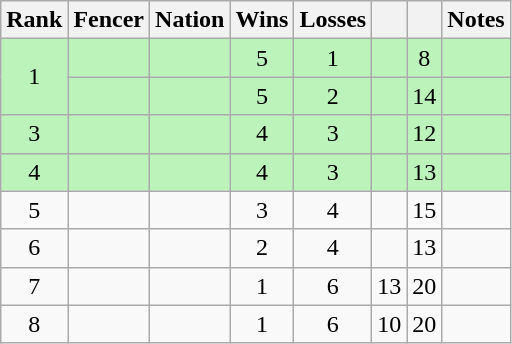<table class="wikitable sortable" style="text-align: center;">
<tr>
<th>Rank</th>
<th>Fencer</th>
<th>Nation</th>
<th>Wins</th>
<th>Losses</th>
<th></th>
<th></th>
<th>Notes</th>
</tr>
<tr style="background:#bbf3bb;">
<td rowspan=2>1</td>
<td align=left></td>
<td align=left></td>
<td>5</td>
<td>1</td>
<td></td>
<td>8</td>
<td></td>
</tr>
<tr style="background:#bbf3bb;">
<td align=left></td>
<td align=left></td>
<td>5</td>
<td>2</td>
<td></td>
<td>14</td>
<td></td>
</tr>
<tr style="background:#bbf3bb;">
<td>3</td>
<td align=left></td>
<td align=left></td>
<td>4</td>
<td>3</td>
<td></td>
<td>12</td>
<td></td>
</tr>
<tr style="background:#bbf3bb;">
<td>4</td>
<td align=left></td>
<td align=left></td>
<td>4</td>
<td>3</td>
<td></td>
<td>13</td>
<td></td>
</tr>
<tr>
<td>5</td>
<td align=left></td>
<td align=left></td>
<td>3</td>
<td>4</td>
<td></td>
<td>15</td>
<td></td>
</tr>
<tr>
<td>6</td>
<td align=left></td>
<td align=left></td>
<td>2</td>
<td>4</td>
<td></td>
<td>13</td>
<td></td>
</tr>
<tr>
<td>7</td>
<td align=left></td>
<td align=left></td>
<td>1</td>
<td>6</td>
<td>13</td>
<td>20</td>
<td></td>
</tr>
<tr>
<td>8</td>
<td align=left></td>
<td align=left></td>
<td>1</td>
<td>6</td>
<td>10</td>
<td>20</td>
<td></td>
</tr>
</table>
